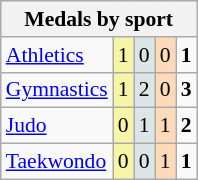<table class="wikitable" style="font-size:90%; text-align:center;">
<tr>
<th colspan="5">Medals by sport</th>
</tr>
<tr>
<td align="left"><a href='#'>Athletics</a></td>
<td style="background:#F7F6A8;">1</td>
<td style="background:#DCE5E5;">0</td>
<td style="background:#FFDAB9;">0</td>
<td><strong>1</strong></td>
</tr>
<tr>
<td align="left"><a href='#'>Gymnastics</a></td>
<td style="background:#F7F6A8;">1</td>
<td style="background:#DCE5E5;">2</td>
<td style="background:#FFDAB9;">0</td>
<td><strong>3</strong></td>
</tr>
<tr>
<td align="left"><a href='#'>Judo</a></td>
<td style="background:#F7F6A8;">0</td>
<td style="background:#DCE5E5;">1</td>
<td style="background:#FFDAB9;">1</td>
<td><strong>2</strong></td>
</tr>
<tr>
<td align="left"><a href='#'>Taekwondo</a></td>
<td style="background:#F7F6A8;">0</td>
<td style="background:#DCE5E5;">0</td>
<td style="background:#FFDAB9;">1</td>
<td><strong>1</strong></td>
</tr>
</table>
